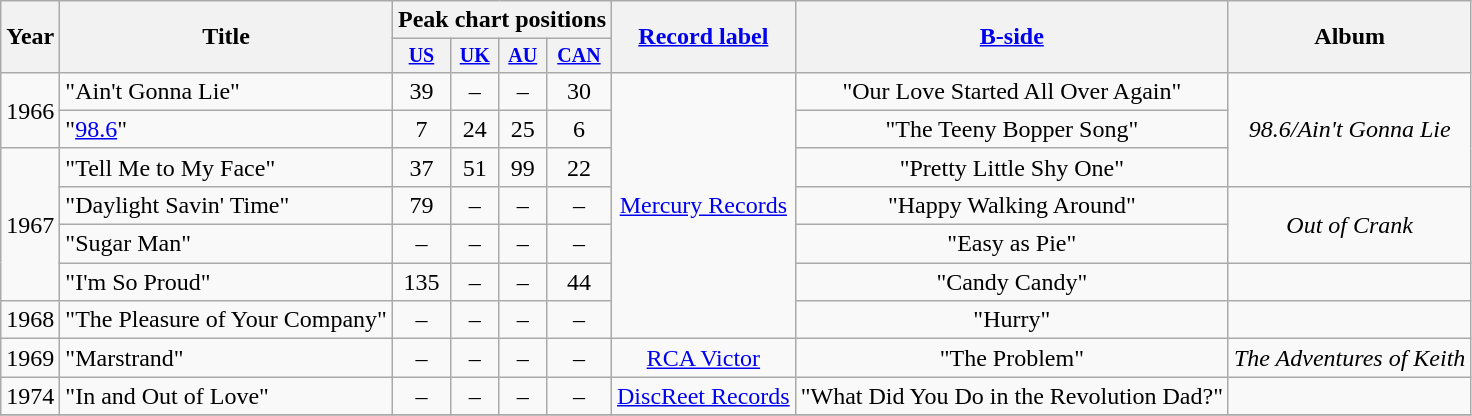<table class="wikitable" style=text-align:center;>
<tr>
<th rowspan="2">Year</th>
<th rowspan="2">Title</th>
<th colspan="4">Peak chart positions</th>
<th rowspan="2"><a href='#'>Record label</a></th>
<th rowspan="2"><a href='#'>B-side</a></th>
<th rowspan="2">Album</th>
</tr>
<tr style="font-size:smaller;">
<th align=centre><a href='#'>US</a></th>
<th align=centre><a href='#'>UK</a></th>
<th align=centre><a href='#'>AU</a></th>
<th align=centre><a href='#'>CAN</a></th>
</tr>
<tr>
<td rowspan="2">1966</td>
<td align=left>"Ain't Gonna Lie"</td>
<td>39</td>
<td>–</td>
<td>–</td>
<td>30</td>
<td rowspan="7"><a href='#'>Mercury Records</a></td>
<td>"Our Love Started All Over Again"</td>
<td rowspan="3"><em>98.6/Ain't Gonna Lie</em></td>
</tr>
<tr>
<td align=left>"<a href='#'>98.6</a>"</td>
<td>7</td>
<td>24</td>
<td>25</td>
<td>6</td>
<td>"The Teeny Bopper Song"</td>
</tr>
<tr>
<td rowspan="4">1967</td>
<td align=left>"Tell Me to My Face"</td>
<td>37</td>
<td>51</td>
<td>99</td>
<td>22</td>
<td>"Pretty Little Shy One"</td>
</tr>
<tr>
<td align=left>"Daylight Savin' Time"</td>
<td>79</td>
<td>–</td>
<td>–</td>
<td>–</td>
<td>"Happy Walking Around"</td>
<td rowspan="2"><em>Out of Crank</em></td>
</tr>
<tr>
<td align=left>"Sugar Man"</td>
<td>–</td>
<td>–</td>
<td>–</td>
<td>–</td>
<td>"Easy as Pie"</td>
</tr>
<tr>
<td align=left>"I'm So Proud"</td>
<td>135</td>
<td>–</td>
<td>–</td>
<td>44</td>
<td>"Candy Candy"</td>
<td></td>
</tr>
<tr>
<td rowspan="1">1968</td>
<td align=left>"The Pleasure of Your Company"</td>
<td>–</td>
<td>–</td>
<td>–</td>
<td>–</td>
<td>"Hurry"</td>
<td></td>
</tr>
<tr>
<td rowspan="1">1969</td>
<td align=left>"Marstrand"</td>
<td>–</td>
<td>–</td>
<td>–</td>
<td>–</td>
<td rowspan="1"><a href='#'>RCA Victor</a></td>
<td>"The Problem"</td>
<td rowspan="1"><em>The Adventures of Keith</em></td>
</tr>
<tr>
<td rowspan="1">1974</td>
<td align=left>"In and Out of Love"</td>
<td>–</td>
<td>–</td>
<td>–</td>
<td>–</td>
<td rowspan="1"><a href='#'>DiscReet Records</a></td>
<td>"What Did You Do in the Revolution Dad?"</td>
<td></td>
</tr>
<tr>
</tr>
</table>
